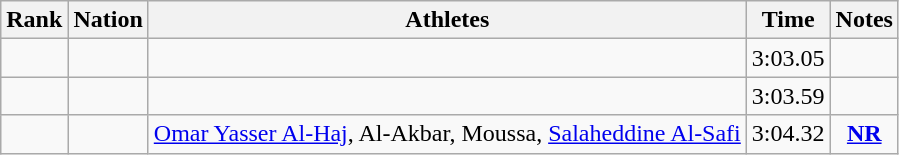<table class="wikitable sortable" style="text-align:center">
<tr>
<th>Rank</th>
<th>Nation</th>
<th>Athletes</th>
<th>Time</th>
<th>Notes</th>
</tr>
<tr>
<td></td>
<td align=left></td>
<td align=left></td>
<td>3:03.05</td>
<td></td>
</tr>
<tr>
<td></td>
<td align=left></td>
<td align=left></td>
<td>3:03.59</td>
<td></td>
</tr>
<tr>
<td></td>
<td align=left></td>
<td align=left><a href='#'>Omar Yasser Al-Haj</a>, Al-Akbar, Moussa, <a href='#'>Salaheddine Al-Safi</a></td>
<td>3:04.32</td>
<td><strong><a href='#'>NR</a></strong></td>
</tr>
</table>
